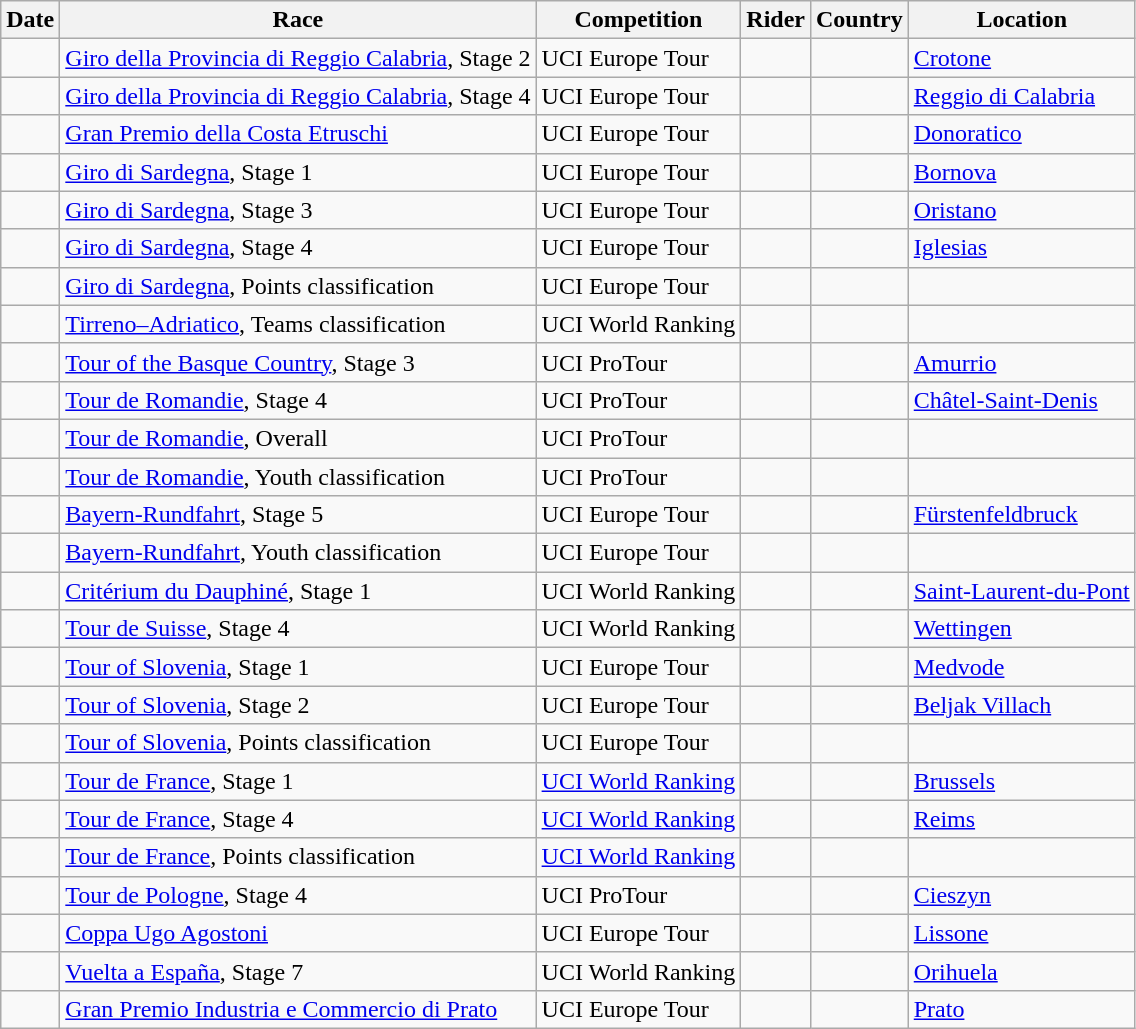<table class="wikitable sortable">
<tr>
<th>Date</th>
<th>Race</th>
<th>Competition</th>
<th>Rider</th>
<th>Country</th>
<th>Location</th>
</tr>
<tr>
<td></td>
<td><a href='#'>Giro della Provincia di Reggio Calabria</a>, Stage 2</td>
<td>UCI Europe Tour</td>
<td></td>
<td></td>
<td><a href='#'>Crotone</a></td>
</tr>
<tr>
<td></td>
<td><a href='#'>Giro della Provincia di Reggio Calabria</a>, Stage 4</td>
<td>UCI Europe Tour</td>
<td></td>
<td></td>
<td><a href='#'>Reggio di Calabria</a></td>
</tr>
<tr>
<td></td>
<td><a href='#'>Gran Premio della Costa Etruschi</a></td>
<td>UCI Europe Tour</td>
<td></td>
<td></td>
<td><a href='#'>Donoratico</a></td>
</tr>
<tr>
<td></td>
<td><a href='#'>Giro di Sardegna</a>, Stage 1</td>
<td>UCI Europe Tour</td>
<td></td>
<td></td>
<td><a href='#'>Bornova</a></td>
</tr>
<tr>
<td></td>
<td><a href='#'>Giro di Sardegna</a>, Stage 3</td>
<td>UCI Europe Tour</td>
<td></td>
<td></td>
<td><a href='#'>Oristano</a></td>
</tr>
<tr>
<td></td>
<td><a href='#'>Giro di Sardegna</a>, Stage 4</td>
<td>UCI Europe Tour</td>
<td></td>
<td></td>
<td><a href='#'>Iglesias</a></td>
</tr>
<tr>
<td></td>
<td><a href='#'>Giro di Sardegna</a>, Points classification</td>
<td>UCI Europe Tour</td>
<td></td>
<td></td>
<td></td>
</tr>
<tr>
<td></td>
<td><a href='#'>Tirreno–Adriatico</a>, Teams classification</td>
<td>UCI World Ranking</td>
<td align="center"></td>
<td></td>
<td></td>
</tr>
<tr>
<td></td>
<td><a href='#'>Tour of the Basque Country</a>, Stage 3</td>
<td>UCI ProTour</td>
<td></td>
<td></td>
<td><a href='#'>Amurrio</a></td>
</tr>
<tr>
<td></td>
<td><a href='#'>Tour de Romandie</a>, Stage 4</td>
<td>UCI ProTour</td>
<td></td>
<td></td>
<td><a href='#'>Châtel-Saint-Denis</a></td>
</tr>
<tr>
<td></td>
<td><a href='#'>Tour de Romandie</a>, Overall</td>
<td>UCI ProTour</td>
<td></td>
<td></td>
<td></td>
</tr>
<tr>
<td></td>
<td><a href='#'>Tour de Romandie</a>, Youth classification</td>
<td>UCI ProTour</td>
<td></td>
<td></td>
<td></td>
</tr>
<tr>
<td></td>
<td><a href='#'>Bayern-Rundfahrt</a>, Stage 5</td>
<td>UCI Europe Tour</td>
<td></td>
<td></td>
<td><a href='#'>Fürstenfeldbruck</a></td>
</tr>
<tr>
<td></td>
<td><a href='#'>Bayern-Rundfahrt</a>, Youth classification</td>
<td>UCI Europe Tour</td>
<td></td>
<td></td>
<td></td>
</tr>
<tr>
<td></td>
<td><a href='#'>Critérium du Dauphiné</a>, Stage 1</td>
<td>UCI World Ranking</td>
<td></td>
<td></td>
<td><a href='#'>Saint-Laurent-du-Pont</a></td>
</tr>
<tr>
<td></td>
<td><a href='#'>Tour de Suisse</a>, Stage 4</td>
<td>UCI World Ranking</td>
<td></td>
<td></td>
<td><a href='#'>Wettingen</a></td>
</tr>
<tr>
<td></td>
<td><a href='#'>Tour of Slovenia</a>, Stage 1</td>
<td>UCI Europe Tour</td>
<td></td>
<td></td>
<td><a href='#'>Medvode</a></td>
</tr>
<tr>
<td></td>
<td><a href='#'>Tour of Slovenia</a>, Stage 2</td>
<td>UCI Europe Tour</td>
<td></td>
<td></td>
<td><a href='#'>Beljak Villach</a></td>
</tr>
<tr>
<td></td>
<td><a href='#'>Tour of Slovenia</a>, Points classification</td>
<td>UCI Europe Tour</td>
<td></td>
<td></td>
<td></td>
</tr>
<tr>
<td></td>
<td><a href='#'>Tour de France</a>, Stage 1</td>
<td><a href='#'>UCI World Ranking</a></td>
<td></td>
<td></td>
<td><a href='#'>Brussels</a></td>
</tr>
<tr>
<td></td>
<td><a href='#'>Tour de France</a>, Stage 4</td>
<td><a href='#'>UCI World Ranking</a></td>
<td></td>
<td></td>
<td><a href='#'>Reims</a></td>
</tr>
<tr>
<td></td>
<td><a href='#'>Tour de France</a>, Points classification</td>
<td><a href='#'>UCI World Ranking</a></td>
<td></td>
<td></td>
</tr>
<tr>
<td></td>
<td><a href='#'>Tour de Pologne</a>, Stage 4</td>
<td>UCI ProTour</td>
<td></td>
<td></td>
<td><a href='#'>Cieszyn</a></td>
</tr>
<tr>
<td></td>
<td><a href='#'>Coppa Ugo Agostoni</a></td>
<td>UCI Europe Tour</td>
<td></td>
<td></td>
<td><a href='#'>Lissone</a></td>
</tr>
<tr>
<td></td>
<td><a href='#'>Vuelta a España</a>, Stage 7</td>
<td>UCI World Ranking</td>
<td></td>
<td></td>
<td><a href='#'>Orihuela</a></td>
</tr>
<tr>
<td></td>
<td><a href='#'>Gran Premio Industria e Commercio di Prato</a></td>
<td>UCI Europe Tour</td>
<td></td>
<td></td>
<td><a href='#'>Prato</a></td>
</tr>
</table>
